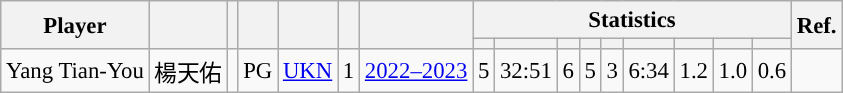<table class="wikitable sortable" style="font-size:95%; text-align:right;">
<tr>
<th rowspan="2">Player</th>
<th rowspan="2"></th>
<th rowspan="2"></th>
<th rowspan="2"></th>
<th rowspan="2"></th>
<th rowspan="2"></th>
<th rowspan="2"></th>
<th colspan="9">Statistics</th>
<th rowspan="2">Ref.</th>
</tr>
<tr>
<th></th>
<th></th>
<th></th>
<th></th>
<th></th>
<th></th>
<th></th>
<th></th>
<th></th>
</tr>
<tr>
<td align="left">Yang Tian-You</td>
<td align="left">楊天佑</td>
<td align="center"></td>
<td align="center">PG</td>
<td align="left"><a href='#'>UKN</a></td>
<td align="center">1</td>
<td align="center"><a href='#'>2022–2023</a></td>
<td>5</td>
<td>32:51</td>
<td>6</td>
<td>5</td>
<td>3</td>
<td>6:34</td>
<td>1.2</td>
<td>1.0</td>
<td>0.6</td>
<td align="center"></td>
</tr>
</table>
